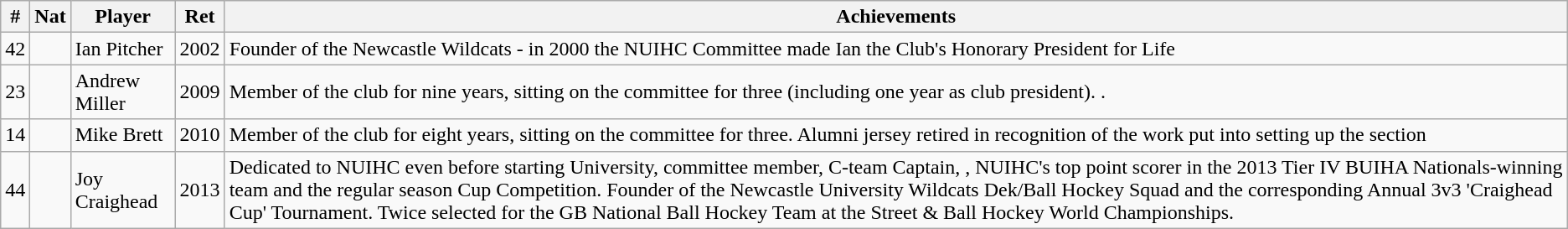<table class="wikitable">
<tr>
<th>#</th>
<th>Nat</th>
<th>Player</th>
<th>Ret</th>
<th>Achievements</th>
</tr>
<tr>
<td align="center">42</td>
<td align="center"></td>
<td align="left">Ian Pitcher</td>
<td align="center">2002</td>
<td align="left">Founder of the Newcastle Wildcats - in 2000 the NUIHC Committee made Ian the Club's Honorary President for Life</td>
</tr>
<tr>
<td align="center">23</td>
<td align="center"></td>
<td align="left">Andrew Miller</td>
<td align="center">2009</td>
<td align="left">Member of the club for nine years, sitting on the committee for three (including one year as club president). .</td>
</tr>
<tr>
<td align="center">14</td>
<td align="center"></td>
<td align="left">Mike Brett</td>
<td align="center">2010</td>
<td align="left">Member of the club for eight years, sitting on the committee for three. Alumni jersey retired in recognition of the work put into setting up the  section</td>
</tr>
<tr>
<td align="center">44</td>
<td align="center"></td>
<td align="left">Joy Craighead</td>
<td align="center">2013</td>
<td align="left">Dedicated to NUIHC even before starting University, committee member, C-team Captain, , NUIHC's top point scorer in the 2013 Tier IV BUIHA Nationals-winning team and the regular season Cup Competition. Founder of the Newcastle University Wildcats Dek/Ball Hockey Squad and the corresponding Annual 3v3 'Craighead Cup' Tournament. Twice selected for the GB National Ball Hockey Team at the Street & Ball Hockey World Championships.</td>
</tr>
</table>
